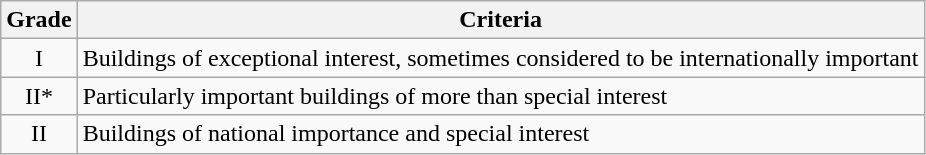<table class="wikitable">
<tr>
<th>Grade</th>
<th>Criteria</th>
</tr>
<tr>
<td align="center" >I</td>
<td>Buildings of exceptional interest, sometimes considered to be internationally important</td>
</tr>
<tr>
<td align="center" >II*</td>
<td>Particularly important buildings of more than special interest</td>
</tr>
<tr>
<td align="center" >II</td>
<td>Buildings of national importance and special interest</td>
</tr>
</table>
